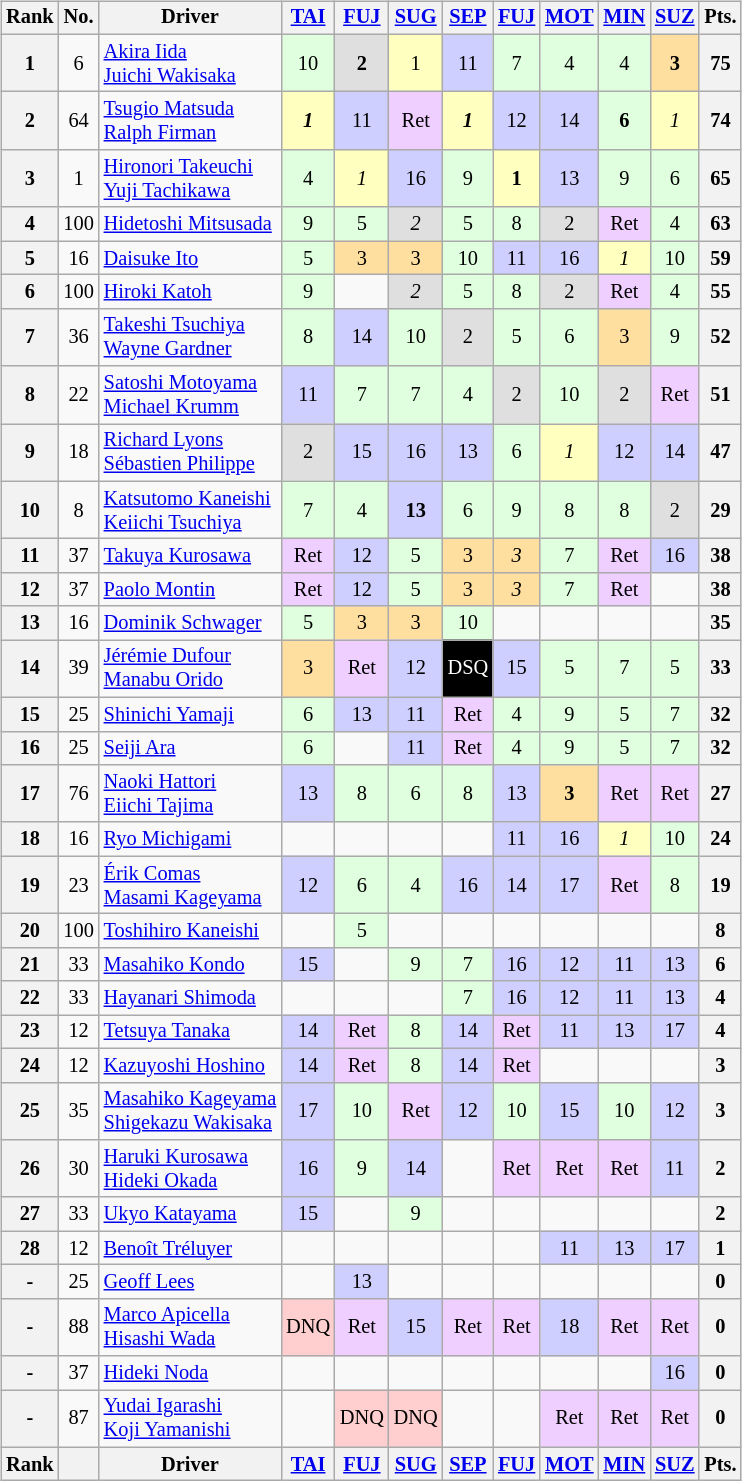<table>
<tr>
<td><br><table class="wikitable" style="font-size:85%; text-align:center">
<tr>
<th>Rank</th>
<th>No.</th>
<th>Driver</th>
<th><a href='#'>TAI</a><br></th>
<th><a href='#'>FUJ</a><br></th>
<th><a href='#'>SUG</a><br></th>
<th><a href='#'>SEP</a><br></th>
<th><a href='#'>FUJ</a><br></th>
<th><a href='#'>MOT</a><br></th>
<th><a href='#'>MIN</a><br></th>
<th><a href='#'>SUZ</a><br></th>
<th>Pts.</th>
</tr>
<tr>
<th>1</th>
<td>6</td>
<td align="left"> <a href='#'>Akira Iida</a><br> <a href='#'>Juichi Wakisaka</a></td>
<td style="background:#DFFFDF;">10</td>
<td style="background:#DFDFDF;"><strong>2</strong></td>
<td style="background:#FFFFBF;">1</td>
<td style="background:#CFCFFF;">11</td>
<td style="background:#DFFFDF;">7</td>
<td style="background:#DFFFDF;">4</td>
<td style="background:#DFFFDF;">4</td>
<td style="background:#FFDF9F;"><strong>3</strong></td>
<th>75</th>
</tr>
<tr>
<th>2</th>
<td>64</td>
<td align="left"> <a href='#'>Tsugio Matsuda</a><br> <a href='#'>Ralph Firman</a></td>
<td style="background:#FFFFBF;"><strong><em>1</em></strong></td>
<td style="background:#CFCFFF;">11</td>
<td style="background:#EFCFFF;">Ret</td>
<td style="background:#FFFFBF;"><strong><em>1</em></strong></td>
<td style="background:#CFCFFF;">12</td>
<td style="background:#CFCFFF;">14</td>
<td style="background:#DFFFDF;"><strong>6</strong></td>
<td style="background:#FFFFBF;"><em>1</em></td>
<th>74</th>
</tr>
<tr>
<th>3</th>
<td>1</td>
<td align="left"> <a href='#'>Hironori Takeuchi</a><br> <a href='#'>Yuji Tachikawa</a></td>
<td style="background:#DFFFDF;">4</td>
<td style="background:#FFFFBF;"><em>1</em></td>
<td style="background:#CFCFFF;">16</td>
<td style="background:#DFFFDF;">9</td>
<td style="background:#FFFFBF;"><strong>1</strong></td>
<td style="background:#CFCFFF;">13</td>
<td style="background:#DFFFDF;">9</td>
<td style="background:#DFFFDF;">6</td>
<th>65</th>
</tr>
<tr>
<th>4</th>
<td>100</td>
<td align="left"> <a href='#'>Hidetoshi Mitsusada</a></td>
<td style="background:#DFFFDF;">9</td>
<td style="background:#DFFFDF;">5</td>
<td style="background:#DFDFDF;"><em>2</em></td>
<td style="background:#DFFFDF;">5</td>
<td style="background:#DFFFDF;">8</td>
<td style="background:#DFDFDF;">2</td>
<td style="background:#EFCFFF;">Ret</td>
<td style="background:#DFFFDF;">4</td>
<th>63</th>
</tr>
<tr>
<th>5</th>
<td>16</td>
<td align="left"> <a href='#'>Daisuke Ito</a></td>
<td style="background:#DFFFDF;">5</td>
<td style="background:#FFDF9F;">3</td>
<td style="background:#FFDF9F;">3</td>
<td style="background:#DFFFDF;">10</td>
<td style="background:#CFCFFF;">11</td>
<td style="background:#CFCFFF;">16</td>
<td style="background:#FFFFBF;"><em>1</em></td>
<td style="background:#DFFFDF;">10</td>
<th>59</th>
</tr>
<tr>
<th>6</th>
<td>100</td>
<td align="left"> <a href='#'>Hiroki Katoh</a></td>
<td style="background:#DFFFDF;">9</td>
<td></td>
<td style="background:#DFDFDF;"><em>2</em></td>
<td style="background:#DFFFDF;">5</td>
<td style="background:#DFFFDF;">8</td>
<td style="background:#DFDFDF;">2</td>
<td style="background:#EFCFFF;">Ret</td>
<td style="background:#DFFFDF;">4</td>
<th>55</th>
</tr>
<tr>
<th>7</th>
<td>36</td>
<td align="left"> <a href='#'>Takeshi Tsuchiya</a><br> <a href='#'>Wayne Gardner</a></td>
<td style="background:#DFFFDF;">8</td>
<td style="background:#CFCFFF;">14</td>
<td style="background:#DFFFDF;">10</td>
<td style="background:#DFDFDF;">2</td>
<td style="background:#DFFFDF;">5</td>
<td style="background:#DFFFDF;">6</td>
<td style="background:#FFDF9F;">3</td>
<td style="background:#DFFFDF;">9</td>
<th>52</th>
</tr>
<tr>
<th>8</th>
<td>22</td>
<td align="left"> <a href='#'>Satoshi Motoyama</a><br> <a href='#'>Michael Krumm</a></td>
<td style="background:#CFCFFF;">11</td>
<td style="background:#DFFFDF;">7</td>
<td style="background:#DFFFDF;">7</td>
<td style="background:#DFFFDF;">4</td>
<td style="background:#DFDFDF;">2</td>
<td style="background:#DFFFDF;">10</td>
<td style="background:#DFDFDF;">2</td>
<td style="background:#EFCFFF;">Ret</td>
<th>51</th>
</tr>
<tr>
<th>9</th>
<td>18</td>
<td align="left"> <a href='#'>Richard Lyons</a><br> <a href='#'>Sébastien Philippe</a></td>
<td style="background:#DFDFDF;">2</td>
<td style="background:#CFCFFF;">15</td>
<td style="background:#CFCFFF;">16</td>
<td style="background:#CFCFFF;">13</td>
<td style="background:#DFFFDF;">6</td>
<td style="background:#FFFFBF;"><em>1</em></td>
<td style="background:#CFCFFF;">12</td>
<td style="background:#CFCFFF;">14</td>
<th>47</th>
</tr>
<tr>
<th>10</th>
<td>8</td>
<td align="left"> <a href='#'>Katsutomo Kaneishi</a><br> <a href='#'>Keiichi Tsuchiya</a></td>
<td style="background:#DFFFDF;">7</td>
<td style="background:#DFFFDF;">4</td>
<td style="background:#CFCFFF;"><strong>13</strong></td>
<td style="background:#DFFFDF;">6</td>
<td style="background:#DFFFDF;">9</td>
<td style="background:#DFFFDF;">8</td>
<td style="background:#DFFFDF;">8</td>
<td style="background:#DFDFDF;">2</td>
<th>29</th>
</tr>
<tr>
<th>11</th>
<td>37</td>
<td align="left"> <a href='#'>Takuya Kurosawa</a></td>
<td style="background:#EFCFFF;">Ret</td>
<td style="background:#CFCFFF;">12</td>
<td style="background:#DFFFDF;">5</td>
<td style="background:#FFDF9F;">3</td>
<td style="background:#FFDF9F;"><em>3</em></td>
<td style="background:#DFFFDF;">7</td>
<td style="background:#EFCFFF;">Ret</td>
<td style="background:#CFCFFF;">16</td>
<th>38</th>
</tr>
<tr>
<th>12</th>
<td>37</td>
<td align="left"> <a href='#'>Paolo Montin</a></td>
<td style="background:#EFCFFF;">Ret</td>
<td style="background:#CFCFFF;">12</td>
<td style="background:#DFFFDF;">5</td>
<td style="background:#FFDF9F;">3</td>
<td style="background:#FFDF9F;"><em>3</em></td>
<td style="background:#DFFFDF;">7</td>
<td style="background:#EFCFFF;">Ret</td>
<td></td>
<th>38</th>
</tr>
<tr>
<th>13</th>
<td>16</td>
<td align="left"> <a href='#'>Dominik Schwager</a></td>
<td style="background:#DFFFDF;">5</td>
<td style="background:#FFDF9F;">3</td>
<td style="background:#FFDF9F;">3</td>
<td style="background:#DFFFDF;">10</td>
<td></td>
<td></td>
<td></td>
<td></td>
<th>35</th>
</tr>
<tr>
<th>14</th>
<td>39</td>
<td align="left"> <a href='#'>Jérémie Dufour</a><br> <a href='#'>Manabu Orido</a></td>
<td style="background:#FFDF9F;">3</td>
<td style="background:#EFCFFF;">Ret</td>
<td style="background:#CFCFFF;">12</td>
<td style="background:#000000; color:white">DSQ</td>
<td style="background:#CFCFFF;">15</td>
<td style="background:#DFFFDF;">5</td>
<td style="background:#DFFFDF;">7</td>
<td style="background:#DFFFDF;">5</td>
<th>33</th>
</tr>
<tr>
<th>15</th>
<td>25</td>
<td align="left"> <a href='#'>Shinichi Yamaji</a></td>
<td style="background:#DFFFDF;">6</td>
<td style="background:#CFCFFF;">13</td>
<td style="background:#CFCFFF;">11</td>
<td style="background:#EFCFFF;">Ret</td>
<td style="background:#DFFFDF;">4</td>
<td style="background:#DFFFDF;">9</td>
<td style="background:#DFFFDF;">5</td>
<td style="background:#DFFFDF;">7</td>
<th>32</th>
</tr>
<tr>
<th>16</th>
<td>25</td>
<td align="left"> <a href='#'>Seiji Ara</a></td>
<td style="background:#DFFFDF;">6</td>
<td></td>
<td style="background:#CFCFFF;">11</td>
<td style="background:#EFCFFF;">Ret</td>
<td style="background:#DFFFDF;">4</td>
<td style="background:#DFFFDF;">9</td>
<td style="background:#DFFFDF;">5</td>
<td style="background:#DFFFDF;">7</td>
<th>32</th>
</tr>
<tr>
<th>17</th>
<td>76</td>
<td align="left"> <a href='#'>Naoki Hattori</a><br> <a href='#'>Eiichi Tajima</a></td>
<td style="background:#CFCFFF;">13</td>
<td style="background:#DFFFDF;">8</td>
<td style="background:#DFFFDF;">6</td>
<td style="background:#DFFFDF;">8</td>
<td style="background:#CFCFFF;">13</td>
<td style="background:#FFDF9F;"><strong>3</strong></td>
<td style="background:#EFCFFF;">Ret</td>
<td style="background:#EFCFFF;">Ret</td>
<th>27</th>
</tr>
<tr>
<th>18</th>
<td>16</td>
<td align="left"> <a href='#'>Ryo Michigami</a></td>
<td></td>
<td></td>
<td></td>
<td></td>
<td style="background:#CFCFFF;">11</td>
<td style="background:#CFCFFF;">16</td>
<td style="background:#FFFFBF;"><em>1</em></td>
<td style="background:#DFFFDF;">10</td>
<th>24</th>
</tr>
<tr>
<th>19</th>
<td>23</td>
<td align="left"> <a href='#'>Érik Comas</a><br> <a href='#'>Masami Kageyama</a></td>
<td style="background:#CFCFFF;">12</td>
<td style="background:#DFFFDF;">6</td>
<td style="background:#DFFFDF;">4</td>
<td style="background:#CFCFFF;">16</td>
<td style="background:#CFCFFF;">14</td>
<td style="background:#CFCFFF;">17</td>
<td style="background:#EFCFFF;">Ret</td>
<td style="background:#DFFFDF;">8</td>
<th>19</th>
</tr>
<tr>
<th>20</th>
<td>100</td>
<td align="left"> <a href='#'>Toshihiro Kaneishi</a></td>
<td></td>
<td style="background:#DFFFDF;">5</td>
<td></td>
<td></td>
<td></td>
<td></td>
<td></td>
<td></td>
<th>8</th>
</tr>
<tr>
<th>21</th>
<td>33</td>
<td align="left"> <a href='#'>Masahiko Kondo</a></td>
<td style="background:#CFCFFF;">15</td>
<td></td>
<td style="background:#DFFFDF;">9</td>
<td style="background:#DFFFDF;">7</td>
<td style="background:#CFCFFF;">16</td>
<td style="background:#CFCFFF;">12</td>
<td style="background:#CFCFFF;">11</td>
<td style="background:#CFCFFF;">13</td>
<th>6</th>
</tr>
<tr>
<th>22</th>
<td>33</td>
<td align="left"> <a href='#'>Hayanari Shimoda</a></td>
<td></td>
<td></td>
<td></td>
<td style="background:#DFFFDF;">7</td>
<td style="background:#CFCFFF;">16</td>
<td style="background:#CFCFFF;">12</td>
<td style="background:#CFCFFF;">11</td>
<td style="background:#CFCFFF;">13</td>
<th>4</th>
</tr>
<tr>
<th>23</th>
<td>12</td>
<td align="left"> <a href='#'>Tetsuya Tanaka</a></td>
<td style="background:#CFCFFF;">14</td>
<td style="background:#EFCFFF;">Ret</td>
<td style="background:#DFFFDF;">8</td>
<td style="background:#CFCFFF;">14</td>
<td style="background:#EFCFFF;">Ret</td>
<td style="background:#CFCFFF;">11</td>
<td style="background:#CFCFFF;">13</td>
<td style="background:#CFCFFF;">17</td>
<th>4</th>
</tr>
<tr>
<th>24</th>
<td>12</td>
<td align="left"> <a href='#'>Kazuyoshi Hoshino</a></td>
<td style="background:#CFCFFF;">14</td>
<td style="background:#EFCFFF;">Ret</td>
<td style="background:#DFFFDF;">8</td>
<td style="background:#CFCFFF;">14</td>
<td style="background:#EFCFFF;">Ret</td>
<td></td>
<td></td>
<td></td>
<th>3</th>
</tr>
<tr>
<th>25</th>
<td>35</td>
<td align="left"> <a href='#'>Masahiko Kageyama</a><br> <a href='#'>Shigekazu Wakisaka</a></td>
<td style="background:#CFCFFF;">17</td>
<td style="background:#DFFFDF;">10</td>
<td style="background:#EFCFFF;">Ret</td>
<td style="background:#CFCFFF;">12</td>
<td style="background:#DFFFDF;">10</td>
<td style="background:#CFCFFF;">15</td>
<td style="background:#DFFFDF;">10</td>
<td style="background:#CFCFFF;">12</td>
<th>3</th>
</tr>
<tr>
<th>26</th>
<td>30</td>
<td align="left"> <a href='#'>Haruki Kurosawa</a><br> <a href='#'>Hideki Okada</a></td>
<td style="background:#CFCFFF;">16</td>
<td style="background:#DFFFDF;">9</td>
<td style="background:#CFCFFF;">14</td>
<td></td>
<td style="background:#EFCFFF;">Ret</td>
<td style="background:#EFCFFF;">Ret</td>
<td style="background:#EFCFFF;">Ret</td>
<td style="background:#CFCFFF;">11</td>
<th>2</th>
</tr>
<tr>
<th>27</th>
<td>33</td>
<td align="left"> <a href='#'>Ukyo Katayama</a></td>
<td style="background:#CFCFFF;">15</td>
<td></td>
<td style="background:#DFFFDF;">9</td>
<td></td>
<td></td>
<td></td>
<td></td>
<td></td>
<th>2</th>
</tr>
<tr>
<th>28</th>
<td>12</td>
<td align="left"> <a href='#'>Benoît Tréluyer</a></td>
<td></td>
<td></td>
<td></td>
<td></td>
<td></td>
<td style="background:#CFCFFF;">11</td>
<td style="background:#CFCFFF;">13</td>
<td style="background:#CFCFFF;">17</td>
<th>1</th>
</tr>
<tr>
<th>-</th>
<td>25</td>
<td align="left"> <a href='#'>Geoff Lees</a></td>
<td></td>
<td style="background:#CFCFFF;">13</td>
<td></td>
<td></td>
<td></td>
<td></td>
<td></td>
<td></td>
<th>0</th>
</tr>
<tr>
<th>-</th>
<td>88</td>
<td align="left"> <a href='#'>Marco Apicella</a><br> <a href='#'>Hisashi Wada</a></td>
<td style="background:#FFCFCF;">DNQ</td>
<td style="background:#EFCFFF;">Ret</td>
<td style="background:#CFCFFF;">15</td>
<td style="background:#EFCFFF;">Ret</td>
<td style="background:#EFCFFF;">Ret</td>
<td style="background:#CFCFFF;">18</td>
<td style="background:#EFCFFF;">Ret</td>
<td style="background:#EFCFFF;">Ret</td>
<th>0</th>
</tr>
<tr>
<th>-</th>
<td>37</td>
<td align="left"> <a href='#'>Hideki Noda</a></td>
<td></td>
<td></td>
<td></td>
<td></td>
<td></td>
<td></td>
<td></td>
<td style="background:#CFCFFF;">16</td>
<th>0</th>
</tr>
<tr>
<th>-</th>
<td>87</td>
<td align="left"> <a href='#'>Yudai Igarashi</a><br> <a href='#'>Koji Yamanishi</a></td>
<td></td>
<td style="background:#FFCFCF;">DNQ</td>
<td style="background:#FFCFCF;">DNQ</td>
<td></td>
<td></td>
<td style="background:#EFCFFF;">Ret</td>
<td style="background:#EFCFFF;">Ret</td>
<td style="background:#EFCFFF;">Ret</td>
<th>0</th>
</tr>
<tr>
<th>Rank</th>
<th></th>
<th>Driver</th>
<th><a href='#'>TAI</a><br></th>
<th><a href='#'>FUJ</a><br></th>
<th><a href='#'>SUG</a><br></th>
<th><a href='#'>SEP</a><br></th>
<th><a href='#'>FUJ</a><br></th>
<th><a href='#'>MOT</a><br></th>
<th><a href='#'>MIN</a><br></th>
<th><a href='#'>SUZ</a><br></th>
<th>Pts.</th>
</tr>
</table>
</td>
<td valign="top"><br></td>
</tr>
</table>
